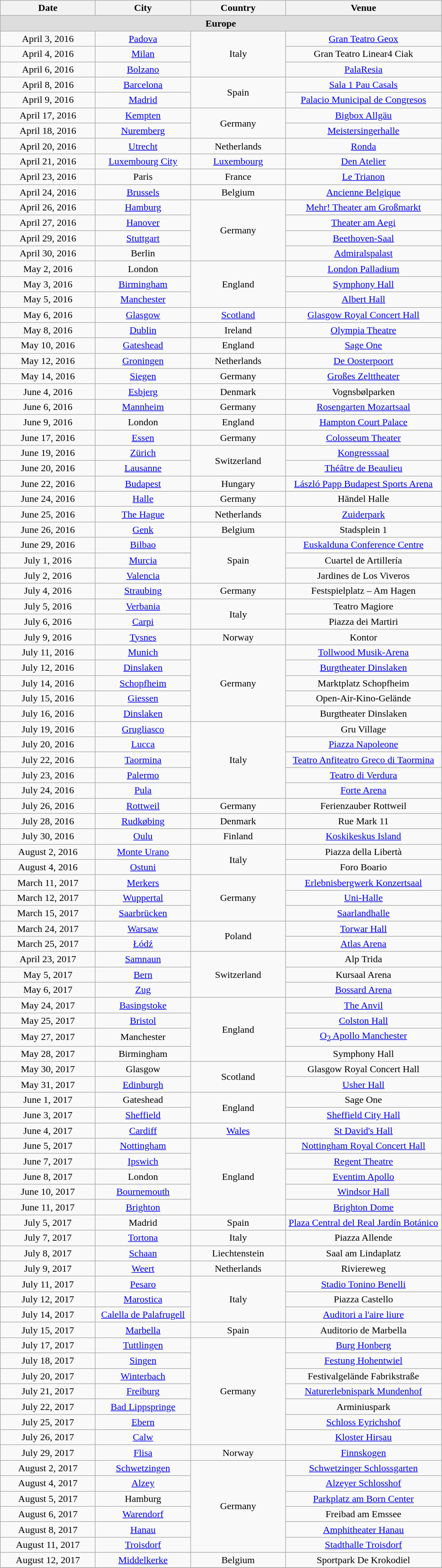<table class="wikitable" style="text-align:center">
<tr>
<th width="150">Date</th>
<th width="150">City</th>
<th width="150">Country</th>
<th width="250">Venue</th>
</tr>
<tr bgcolor="#DDDDDD">
<td colspan=4><strong>Europe</strong></td>
</tr>
<tr>
<td>April 3, 2016</td>
<td><a href='#'>Padova</a></td>
<td rowspan="3">Italy</td>
<td><a href='#'>Gran Teatro Geox</a></td>
</tr>
<tr>
<td>April 4, 2016</td>
<td><a href='#'>Milan</a></td>
<td>Gran Teatro Linear4 Ciak</td>
</tr>
<tr>
<td>April 6, 2016</td>
<td><a href='#'>Bolzano</a></td>
<td><a href='#'>PalaResia</a></td>
</tr>
<tr>
<td>April 8, 2016</td>
<td><a href='#'>Barcelona</a></td>
<td rowspan="2">Spain</td>
<td><a href='#'>Sala 1 Pau Casals</a></td>
</tr>
<tr>
<td>April 9, 2016</td>
<td><a href='#'>Madrid</a></td>
<td><a href='#'>Palacio Municipal de Congresos</a></td>
</tr>
<tr>
<td>April 17, 2016</td>
<td><a href='#'>Kempten</a></td>
<td rowspan="2">Germany</td>
<td><a href='#'>Bigbox Allgäu</a></td>
</tr>
<tr>
<td>April 18, 2016</td>
<td><a href='#'>Nuremberg</a></td>
<td><a href='#'>Meistersingerhalle</a></td>
</tr>
<tr>
<td>April 20, 2016</td>
<td><a href='#'>Utrecht</a></td>
<td>Netherlands</td>
<td><a href='#'>Ronda</a></td>
</tr>
<tr>
<td>April 21, 2016</td>
<td><a href='#'>Luxembourg City</a></td>
<td><a href='#'>Luxembourg</a></td>
<td><a href='#'>Den Atelier</a></td>
</tr>
<tr>
<td>April 23, 2016</td>
<td>Paris</td>
<td>France</td>
<td><a href='#'>Le Trianon</a></td>
</tr>
<tr>
<td>April 24, 2016</td>
<td><a href='#'>Brussels</a></td>
<td>Belgium</td>
<td><a href='#'>Ancienne Belgique</a></td>
</tr>
<tr>
<td>April 26, 2016</td>
<td><a href='#'>Hamburg</a></td>
<td rowspan="4">Germany</td>
<td><a href='#'>Mehr! Theater am Großmarkt</a></td>
</tr>
<tr>
<td>April 27, 2016</td>
<td><a href='#'>Hanover</a></td>
<td><a href='#'>Theater am Aegi</a></td>
</tr>
<tr>
<td>April 29, 2016</td>
<td><a href='#'>Stuttgart</a></td>
<td><a href='#'>Beethoven-Saal</a></td>
</tr>
<tr>
<td>April 30, 2016</td>
<td>Berlin</td>
<td><a href='#'>Admiralspalast</a></td>
</tr>
<tr>
<td>May 2, 2016</td>
<td>London</td>
<td rowspan="3">England</td>
<td><a href='#'>London Palladium</a></td>
</tr>
<tr>
<td>May 3, 2016</td>
<td><a href='#'>Birmingham</a></td>
<td><a href='#'>Symphony Hall</a></td>
</tr>
<tr>
<td>May 5, 2016</td>
<td><a href='#'>Manchester</a></td>
<td><a href='#'>Albert Hall</a></td>
</tr>
<tr>
<td>May 6, 2016</td>
<td><a href='#'>Glasgow</a></td>
<td><a href='#'>Scotland</a></td>
<td><a href='#'>Glasgow Royal Concert Hall</a></td>
</tr>
<tr>
<td>May 8, 2016</td>
<td><a href='#'>Dublin</a></td>
<td>Ireland</td>
<td><a href='#'>Olympia Theatre</a></td>
</tr>
<tr>
<td>May 10, 2016</td>
<td><a href='#'>Gateshead</a></td>
<td>England</td>
<td><a href='#'>Sage One</a></td>
</tr>
<tr>
<td>May 12, 2016</td>
<td><a href='#'>Groningen</a></td>
<td>Netherlands</td>
<td><a href='#'>De Oosterpoort</a></td>
</tr>
<tr>
<td>May 14, 2016</td>
<td><a href='#'>Siegen</a></td>
<td>Germany</td>
<td><a href='#'>Großes Zelttheater</a></td>
</tr>
<tr>
<td>June 4, 2016</td>
<td><a href='#'>Esbjerg</a></td>
<td>Denmark</td>
<td>Vognsbølparken</td>
</tr>
<tr>
<td>June 6, 2016</td>
<td><a href='#'>Mannheim</a></td>
<td>Germany</td>
<td><a href='#'>Rosengarten Mozartsaal</a></td>
</tr>
<tr>
<td>June 9, 2016</td>
<td>London</td>
<td>England</td>
<td><a href='#'>Hampton Court Palace</a></td>
</tr>
<tr>
<td>June 17, 2016</td>
<td><a href='#'>Essen</a></td>
<td>Germany</td>
<td><a href='#'>Colosseum Theater</a></td>
</tr>
<tr>
<td>June 19, 2016</td>
<td><a href='#'>Zürich</a></td>
<td rowspan="2">Switzerland</td>
<td><a href='#'>Kongresssaal</a></td>
</tr>
<tr>
<td>June 20, 2016</td>
<td><a href='#'>Lausanne</a></td>
<td><a href='#'>Théâtre de Beaulieu</a></td>
</tr>
<tr>
<td>June 22, 2016</td>
<td><a href='#'>Budapest</a></td>
<td>Hungary</td>
<td><a href='#'>László Papp Budapest Sports Arena</a></td>
</tr>
<tr>
<td>June 24, 2016</td>
<td><a href='#'>Halle</a></td>
<td>Germany</td>
<td>Händel Halle</td>
</tr>
<tr>
<td>June 25, 2016</td>
<td><a href='#'>The Hague</a></td>
<td>Netherlands</td>
<td><a href='#'>Zuiderpark</a></td>
</tr>
<tr>
<td>June 26, 2016</td>
<td><a href='#'>Genk</a></td>
<td>Belgium</td>
<td>Stadsplein 1</td>
</tr>
<tr>
<td>June 29, 2016</td>
<td><a href='#'>Bilbao</a></td>
<td rowspan="3">Spain</td>
<td><a href='#'>Euskalduna Conference Centre</a></td>
</tr>
<tr>
<td>July 1, 2016</td>
<td><a href='#'>Murcia</a></td>
<td>Cuartel de Artillería</td>
</tr>
<tr>
<td>July 2, 2016</td>
<td><a href='#'>Valencia</a></td>
<td>Jardines de Los Viveros</td>
</tr>
<tr>
<td>July 4, 2016</td>
<td><a href='#'>Straubing</a></td>
<td>Germany</td>
<td>Festspielplatz – Am Hagen</td>
</tr>
<tr>
<td>July 5, 2016</td>
<td><a href='#'>Verbania</a></td>
<td rowspan="2">Italy</td>
<td>Teatro Magiore</td>
</tr>
<tr>
<td>July 6, 2016</td>
<td><a href='#'>Carpi</a></td>
<td>Piazza dei Martiri</td>
</tr>
<tr>
<td>July 9, 2016</td>
<td><a href='#'>Tysnes</a></td>
<td>Norway</td>
<td>Kontor</td>
</tr>
<tr>
<td>July 11, 2016</td>
<td><a href='#'>Munich</a></td>
<td rowspan="5">Germany</td>
<td><a href='#'>Tollwood Musik-Arena</a></td>
</tr>
<tr>
<td>July 12, 2016</td>
<td><a href='#'>Dinslaken</a></td>
<td><a href='#'>Burgtheater Dinslaken</a></td>
</tr>
<tr>
<td>July 14, 2016</td>
<td><a href='#'>Schopfheim</a></td>
<td>Marktplatz Schopfheim</td>
</tr>
<tr>
<td>July 15, 2016</td>
<td><a href='#'>Giessen</a></td>
<td>Open-Air-Kino-Gelände</td>
</tr>
<tr>
<td>July 16, 2016</td>
<td><a href='#'>Dinslaken</a></td>
<td>Burgtheater Dinslaken</td>
</tr>
<tr>
<td>July 19, 2016</td>
<td><a href='#'>Grugliasco</a></td>
<td rowspan="5">Italy</td>
<td>Gru Village</td>
</tr>
<tr>
<td>July 20, 2016</td>
<td><a href='#'>Lucca</a></td>
<td><a href='#'>Piazza Napoleone</a></td>
</tr>
<tr>
<td>July 22, 2016</td>
<td><a href='#'>Taormina</a></td>
<td><a href='#'>Teatro Anfiteatro Greco di Taormina</a></td>
</tr>
<tr>
<td>July 23, 2016</td>
<td><a href='#'>Palermo</a></td>
<td><a href='#'>Teatro di Verdura</a></td>
</tr>
<tr>
<td>July 24, 2016</td>
<td><a href='#'>Pula</a></td>
<td><a href='#'>Forte Arena</a></td>
</tr>
<tr>
<td>July 26, 2016</td>
<td><a href='#'>Rottweil</a></td>
<td>Germany</td>
<td>Ferienzauber Rottweil</td>
</tr>
<tr>
<td>July 28, 2016</td>
<td><a href='#'>Rudkøbing</a></td>
<td>Denmark</td>
<td>Rue Mark 11</td>
</tr>
<tr>
<td>July 30, 2016</td>
<td><a href='#'>Oulu</a></td>
<td>Finland</td>
<td><a href='#'>Koskikeskus Island</a></td>
</tr>
<tr>
<td>August 2, 2016</td>
<td><a href='#'>Monte Urano</a></td>
<td rowspan="2">Italy</td>
<td>Piazza della Libertà</td>
</tr>
<tr>
<td>August 4, 2016</td>
<td><a href='#'>Ostuni</a></td>
<td>Foro Boario</td>
</tr>
<tr>
<td>March 11, 2017</td>
<td><a href='#'>Merkers</a></td>
<td rowspan="3">Germany</td>
<td><a href='#'>Erlebnisbergwerk Konzertsaal</a></td>
</tr>
<tr>
<td>March 12, 2017</td>
<td><a href='#'>Wuppertal</a></td>
<td><a href='#'>Uni-Halle</a></td>
</tr>
<tr>
<td>March 15, 2017</td>
<td><a href='#'>Saarbrücken</a></td>
<td><a href='#'>Saarlandhalle</a></td>
</tr>
<tr>
<td>March 24, 2017</td>
<td><a href='#'>Warsaw</a></td>
<td rowspan="2">Poland</td>
<td><a href='#'>Torwar Hall</a></td>
</tr>
<tr>
<td>March 25, 2017</td>
<td><a href='#'>Łódź</a></td>
<td><a href='#'>Atlas Arena</a></td>
</tr>
<tr>
<td>April 23, 2017</td>
<td><a href='#'>Samnaun</a></td>
<td rowspan="3">Switzerland</td>
<td>Alp Trida</td>
</tr>
<tr>
<td>May 5, 2017</td>
<td><a href='#'>Bern</a></td>
<td>Kursaal Arena</td>
</tr>
<tr>
<td>May 6, 2017</td>
<td><a href='#'>Zug</a></td>
<td><a href='#'>Bossard Arena</a></td>
</tr>
<tr>
<td>May 24, 2017</td>
<td><a href='#'>Basingstoke</a></td>
<td rowspan="4">England</td>
<td><a href='#'>The Anvil</a></td>
</tr>
<tr>
<td>May 25, 2017</td>
<td><a href='#'>Bristol</a></td>
<td><a href='#'>Colston Hall</a></td>
</tr>
<tr>
<td>May 27, 2017</td>
<td>Manchester</td>
<td><a href='#'>O<sub>2</sub> Apollo Manchester</a></td>
</tr>
<tr>
<td>May 28, 2017</td>
<td>Birmingham</td>
<td>Symphony Hall</td>
</tr>
<tr>
<td>May 30, 2017</td>
<td>Glasgow</td>
<td rowspan="2">Scotland</td>
<td>Glasgow Royal Concert Hall</td>
</tr>
<tr>
<td>May 31, 2017</td>
<td><a href='#'>Edinburgh</a></td>
<td><a href='#'>Usher Hall</a></td>
</tr>
<tr>
<td>June 1, 2017</td>
<td>Gateshead</td>
<td rowspan="2">England</td>
<td>Sage One</td>
</tr>
<tr>
<td>June 3, 2017</td>
<td><a href='#'>Sheffield</a></td>
<td><a href='#'>Sheffield City Hall</a></td>
</tr>
<tr>
<td>June 4, 2017</td>
<td><a href='#'>Cardiff</a></td>
<td><a href='#'>Wales</a></td>
<td><a href='#'>St David's Hall</a></td>
</tr>
<tr>
<td>June 5, 2017</td>
<td><a href='#'>Nottingham</a></td>
<td rowspan="5">England</td>
<td><a href='#'>Nottingham Royal Concert Hall</a></td>
</tr>
<tr>
<td>June 7, 2017</td>
<td><a href='#'>Ipswich</a></td>
<td><a href='#'>Regent Theatre</a></td>
</tr>
<tr>
<td>June 8, 2017</td>
<td>London</td>
<td><a href='#'>Eventim Apollo</a></td>
</tr>
<tr>
<td>June 10, 2017</td>
<td><a href='#'>Bournemouth</a></td>
<td><a href='#'>Windsor Hall</a></td>
</tr>
<tr>
<td>June 11, 2017</td>
<td><a href='#'>Brighton</a></td>
<td><a href='#'>Brighton Dome</a></td>
</tr>
<tr>
<td>July 5, 2017</td>
<td>Madrid</td>
<td>Spain</td>
<td><a href='#'>Plaza Central del Real Jardín Botánico</a></td>
</tr>
<tr>
<td>July 7, 2017</td>
<td><a href='#'>Tortona</a></td>
<td>Italy</td>
<td>Piazza Allende</td>
</tr>
<tr>
<td>July 8, 2017</td>
<td><a href='#'>Schaan</a></td>
<td>Liechtenstein</td>
<td>Saal am Lindaplatz</td>
</tr>
<tr>
<td>July 9, 2017</td>
<td><a href='#'>Weert</a></td>
<td>Netherlands</td>
<td>Riviereweg</td>
</tr>
<tr>
<td>July 11, 2017</td>
<td><a href='#'>Pesaro</a></td>
<td rowspan="3">Italy</td>
<td><a href='#'>Stadio Tonino Benelli</a></td>
</tr>
<tr>
<td>July 12, 2017</td>
<td><a href='#'>Marostica</a></td>
<td>Piazza Castello</td>
</tr>
<tr>
<td>July 14, 2017</td>
<td><a href='#'>Calella de Palafrugell</a></td>
<td><a href='#'>Auditori a l'aire liure</a></td>
</tr>
<tr>
<td>July 15, 2017</td>
<td><a href='#'>Marbella</a></td>
<td>Spain</td>
<td>Auditorio de Marbella</td>
</tr>
<tr>
<td>July 17, 2017</td>
<td><a href='#'>Tuttlingen</a></td>
<td rowspan="7">Germany</td>
<td><a href='#'>Burg Honberg</a></td>
</tr>
<tr>
<td>July 18, 2017</td>
<td><a href='#'>Singen</a></td>
<td><a href='#'>Festung Hohentwiel</a></td>
</tr>
<tr>
<td>July 20, 2017</td>
<td><a href='#'>Winterbach</a></td>
<td>Festivalgelände Fabrikstraße</td>
</tr>
<tr>
<td>July 21, 2017</td>
<td><a href='#'>Freiburg</a></td>
<td><a href='#'>Naturerlebnispark Mundenhof</a></td>
</tr>
<tr>
<td>July 22, 2017</td>
<td><a href='#'>Bad Lippspringe</a></td>
<td>Arminiuspark</td>
</tr>
<tr>
<td>July 25, 2017</td>
<td><a href='#'>Ebern</a></td>
<td><a href='#'>Schloss Eyrichshof</a></td>
</tr>
<tr>
<td>July 26, 2017</td>
<td><a href='#'>Calw</a></td>
<td><a href='#'>Kloster Hirsau</a></td>
</tr>
<tr>
<td>July 29, 2017</td>
<td><a href='#'>Flisa</a></td>
<td>Norway</td>
<td><a href='#'>Finnskogen</a></td>
</tr>
<tr>
<td>August 2, 2017</td>
<td><a href='#'>Schwetzingen</a></td>
<td rowspan="6">Germany</td>
<td><a href='#'>Schwetzinger Schlossgarten</a></td>
</tr>
<tr>
<td>August 4, 2017</td>
<td><a href='#'>Alzey</a></td>
<td><a href='#'>Alzeyer Schlosshof</a></td>
</tr>
<tr>
<td>August 5, 2017</td>
<td>Hamburg</td>
<td><a href='#'>Parkplatz am Born Center</a></td>
</tr>
<tr>
<td>August 6, 2017</td>
<td><a href='#'>Warendorf</a></td>
<td>Freibad am Emssee</td>
</tr>
<tr>
<td>August 8, 2017</td>
<td><a href='#'>Hanau</a></td>
<td><a href='#'>Amphitheater Hanau</a></td>
</tr>
<tr>
<td>August 11, 2017</td>
<td><a href='#'>Troisdorf</a></td>
<td><a href='#'>Stadthalle Troisdorf</a></td>
</tr>
<tr>
<td>August 12, 2017</td>
<td><a href='#'>Middelkerke</a></td>
<td>Belgium</td>
<td>Sportpark De Krokodiel</td>
</tr>
<tr>
</tr>
</table>
